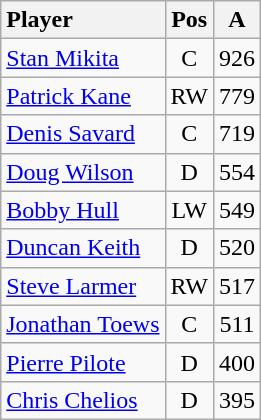<table class="wikitable" style="text-align:center">
<tr>
<th style="text-align:left;">Player</th>
<th>Pos</th>
<th>A</th>
</tr>
<tr>
<td style="text-align:left;"><a href='#'>Stan Mikita</a></td>
<td>C</td>
<td>926</td>
</tr>
<tr>
<td style="text-align:left;"><a href='#'>Patrick Kane</a></td>
<td>RW</td>
<td>779</td>
</tr>
<tr>
<td style="text-align:left;"><a href='#'>Denis Savard</a></td>
<td>C</td>
<td>719</td>
</tr>
<tr>
<td style="text-align:left;"><a href='#'>Doug Wilson</a></td>
<td>D</td>
<td>554</td>
</tr>
<tr>
<td style="text-align:left;"><a href='#'>Bobby Hull</a></td>
<td>LW</td>
<td>549</td>
</tr>
<tr>
<td style="text-align:left;"><a href='#'>Duncan Keith</a></td>
<td>D</td>
<td>520</td>
</tr>
<tr>
<td style="text-align:left;"><a href='#'>Steve Larmer</a></td>
<td>RW</td>
<td>517</td>
</tr>
<tr>
<td style="text-align:left;"><a href='#'>Jonathan Toews</a></td>
<td>C</td>
<td>511</td>
</tr>
<tr>
<td style="text-align:left;"><a href='#'>Pierre Pilote</a></td>
<td>D</td>
<td>400</td>
</tr>
<tr>
<td style="text-align:left;"><a href='#'>Chris Chelios</a></td>
<td>D</td>
<td>395</td>
</tr>
</table>
